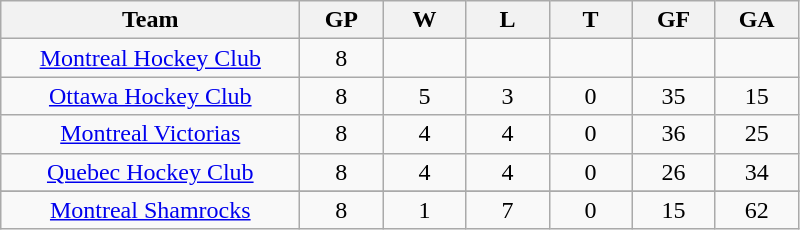<table class="wikitable" style="text-align:center;">
<tr>
<th style="width:12em">Team</th>
<th style="width:3em">GP</th>
<th style="width:3em">W</th>
<th style="width:3em">L</th>
<th style="width:3em">T</th>
<th style="width:3em">GF</th>
<th style="width:3em">GA</th>
</tr>
<tr>
<td><a href='#'>Montreal Hockey Club</a></td>
<td>8</td>
<td></td>
<td></td>
<td></td>
<td></td>
<td></td>
</tr>
<tr>
<td><a href='#'>Ottawa Hockey Club</a></td>
<td>8</td>
<td>5</td>
<td>3</td>
<td>0</td>
<td>35</td>
<td>15</td>
</tr>
<tr>
<td><a href='#'>Montreal Victorias</a></td>
<td>8</td>
<td>4</td>
<td>4</td>
<td>0</td>
<td>36</td>
<td>25</td>
</tr>
<tr>
<td><a href='#'>Quebec Hockey Club</a></td>
<td>8</td>
<td>4</td>
<td>4</td>
<td>0</td>
<td>26</td>
<td>34</td>
</tr>
<tr>
</tr>
<tr>
<td><a href='#'>Montreal Shamrocks</a></td>
<td>8</td>
<td>1</td>
<td>7</td>
<td>0</td>
<td>15</td>
<td>62</td>
</tr>
</table>
